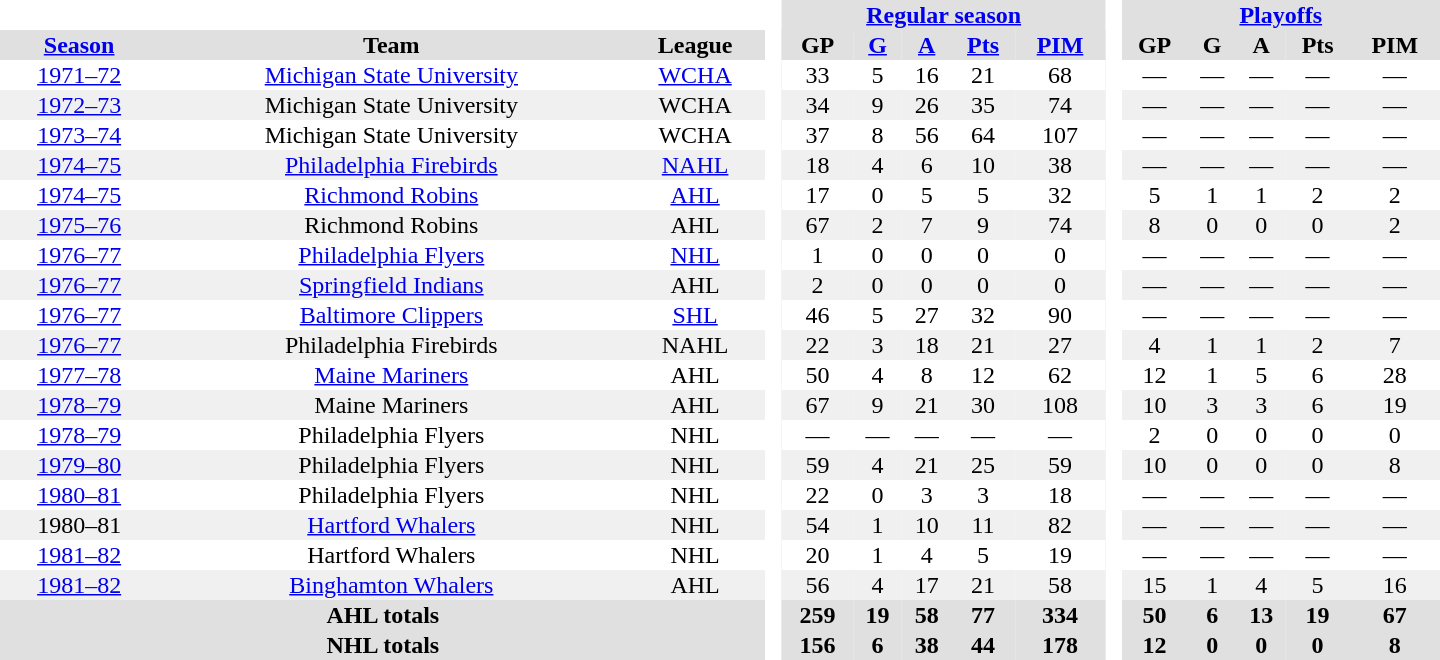<table border="0" cellpadding="1" cellspacing="0" style="text-align:center; width:60em">
<tr bgcolor="#e0e0e0">
<th colspan="3" bgcolor="#ffffff"> </th>
<th rowspan="99" bgcolor="#ffffff"> </th>
<th colspan="5"><a href='#'>Regular season</a></th>
<th rowspan="99" bgcolor="#ffffff"> </th>
<th colspan="5"><a href='#'>Playoffs</a></th>
</tr>
<tr bgcolor="#e0e0e0">
<th><a href='#'>Season</a></th>
<th>Team</th>
<th>League</th>
<th>GP</th>
<th><a href='#'>G</a></th>
<th><a href='#'>A</a></th>
<th><a href='#'>Pts</a></th>
<th><a href='#'>PIM</a></th>
<th>GP</th>
<th>G</th>
<th>A</th>
<th>Pts</th>
<th>PIM</th>
</tr>
<tr>
<td><a href='#'>1971–72</a></td>
<td><a href='#'>Michigan State University</a></td>
<td><a href='#'>WCHA</a></td>
<td>33</td>
<td>5</td>
<td>16</td>
<td>21</td>
<td>68</td>
<td>—</td>
<td>—</td>
<td>—</td>
<td>—</td>
<td>—</td>
</tr>
<tr bgcolor="#f0f0f0">
<td><a href='#'>1972–73</a></td>
<td>Michigan State University</td>
<td>WCHA</td>
<td>34</td>
<td>9</td>
<td>26</td>
<td>35</td>
<td>74</td>
<td>—</td>
<td>—</td>
<td>—</td>
<td>—</td>
<td>—</td>
</tr>
<tr>
<td><a href='#'>1973–74</a></td>
<td>Michigan State University</td>
<td>WCHA</td>
<td>37</td>
<td>8</td>
<td>56</td>
<td>64</td>
<td>107</td>
<td>—</td>
<td>—</td>
<td>—</td>
<td>—</td>
<td>—</td>
</tr>
<tr bgcolor="#f0f0f0">
<td><a href='#'>1974–75</a></td>
<td><a href='#'>Philadelphia Firebirds</a></td>
<td><a href='#'>NAHL</a></td>
<td>18</td>
<td>4</td>
<td>6</td>
<td>10</td>
<td>38</td>
<td>—</td>
<td>—</td>
<td>—</td>
<td>—</td>
<td>—</td>
</tr>
<tr>
<td><a href='#'>1974–75</a></td>
<td><a href='#'>Richmond Robins</a></td>
<td><a href='#'>AHL</a></td>
<td>17</td>
<td>0</td>
<td>5</td>
<td>5</td>
<td>32</td>
<td>5</td>
<td>1</td>
<td>1</td>
<td>2</td>
<td>2</td>
</tr>
<tr bgcolor="#f0f0f0">
<td><a href='#'>1975–76</a></td>
<td>Richmond Robins</td>
<td>AHL</td>
<td>67</td>
<td>2</td>
<td>7</td>
<td>9</td>
<td>74</td>
<td>8</td>
<td>0</td>
<td>0</td>
<td>0</td>
<td>2</td>
</tr>
<tr>
<td><a href='#'>1976–77</a></td>
<td><a href='#'>Philadelphia Flyers</a></td>
<td><a href='#'>NHL</a></td>
<td>1</td>
<td>0</td>
<td>0</td>
<td>0</td>
<td>0</td>
<td>—</td>
<td>—</td>
<td>—</td>
<td>—</td>
<td>—</td>
</tr>
<tr bgcolor="#f0f0f0">
<td><a href='#'>1976–77</a></td>
<td><a href='#'>Springfield Indians</a></td>
<td>AHL</td>
<td>2</td>
<td>0</td>
<td>0</td>
<td>0</td>
<td>0</td>
<td>—</td>
<td>—</td>
<td>—</td>
<td>—</td>
<td>—</td>
</tr>
<tr>
<td><a href='#'>1976–77</a></td>
<td><a href='#'>Baltimore Clippers</a></td>
<td><a href='#'>SHL</a></td>
<td>46</td>
<td>5</td>
<td>27</td>
<td>32</td>
<td>90</td>
<td>—</td>
<td>—</td>
<td>—</td>
<td>—</td>
<td>—</td>
</tr>
<tr bgcolor="#f0f0f0">
<td><a href='#'>1976–77</a></td>
<td>Philadelphia Firebirds</td>
<td>NAHL</td>
<td>22</td>
<td>3</td>
<td>18</td>
<td>21</td>
<td>27</td>
<td>4</td>
<td>1</td>
<td>1</td>
<td>2</td>
<td>7</td>
</tr>
<tr>
<td><a href='#'>1977–78</a></td>
<td><a href='#'>Maine Mariners</a></td>
<td>AHL</td>
<td>50</td>
<td>4</td>
<td>8</td>
<td>12</td>
<td>62</td>
<td>12</td>
<td>1</td>
<td>5</td>
<td>6</td>
<td>28</td>
</tr>
<tr bgcolor="#f0f0f0">
<td><a href='#'>1978–79</a></td>
<td>Maine Mariners</td>
<td>AHL</td>
<td>67</td>
<td>9</td>
<td>21</td>
<td>30</td>
<td>108</td>
<td>10</td>
<td>3</td>
<td>3</td>
<td>6</td>
<td>19</td>
</tr>
<tr>
<td><a href='#'>1978–79</a></td>
<td>Philadelphia Flyers</td>
<td>NHL</td>
<td>—</td>
<td>—</td>
<td>—</td>
<td>—</td>
<td>—</td>
<td>2</td>
<td>0</td>
<td>0</td>
<td>0</td>
<td>0</td>
</tr>
<tr bgcolor="#f0f0f0">
<td><a href='#'>1979–80</a></td>
<td>Philadelphia Flyers</td>
<td>NHL</td>
<td>59</td>
<td>4</td>
<td>21</td>
<td>25</td>
<td>59</td>
<td>10</td>
<td>0</td>
<td>0</td>
<td>0</td>
<td>8</td>
</tr>
<tr>
<td><a href='#'>1980–81</a></td>
<td>Philadelphia Flyers</td>
<td>NHL</td>
<td>22</td>
<td>0</td>
<td>3</td>
<td>3</td>
<td>18</td>
<td>—</td>
<td>—</td>
<td>—</td>
<td>—</td>
<td>—</td>
</tr>
<tr bgcolor="#f0f0f0">
<td>1980–81</td>
<td><a href='#'>Hartford Whalers</a></td>
<td>NHL</td>
<td>54</td>
<td>1</td>
<td>10</td>
<td>11</td>
<td>82</td>
<td>—</td>
<td>—</td>
<td>—</td>
<td>—</td>
<td>—</td>
</tr>
<tr>
<td><a href='#'>1981–82</a></td>
<td>Hartford Whalers</td>
<td>NHL</td>
<td>20</td>
<td>1</td>
<td>4</td>
<td>5</td>
<td>19</td>
<td>—</td>
<td>—</td>
<td>—</td>
<td>—</td>
<td>—</td>
</tr>
<tr bgcolor="#f0f0f0">
<td><a href='#'>1981–82</a></td>
<td><a href='#'>Binghamton Whalers</a></td>
<td>AHL</td>
<td>56</td>
<td>4</td>
<td>17</td>
<td>21</td>
<td>58</td>
<td>15</td>
<td>1</td>
<td>4</td>
<td>5</td>
<td>16</td>
</tr>
<tr bgcolor="#e0e0e0">
<th colspan="3">AHL totals</th>
<th>259</th>
<th>19</th>
<th>58</th>
<th>77</th>
<th>334</th>
<th>50</th>
<th>6</th>
<th>13</th>
<th>19</th>
<th>67</th>
</tr>
<tr bgcolor="#e0e0e0">
<th colspan="3">NHL totals</th>
<th>156</th>
<th>6</th>
<th>38</th>
<th>44</th>
<th>178</th>
<th>12</th>
<th>0</th>
<th>0</th>
<th>0</th>
<th>8</th>
</tr>
</table>
